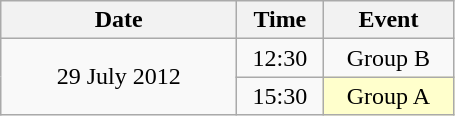<table class = "wikitable" style="text-align:center;">
<tr>
<th width=150>Date</th>
<th width=50>Time</th>
<th width=80>Event</th>
</tr>
<tr>
<td rowspan=2>29 July 2012</td>
<td>12:30</td>
<td>Group B</td>
</tr>
<tr>
<td>15:30</td>
<td bgcolor=ffffcc>Group A</td>
</tr>
</table>
